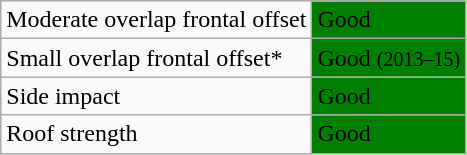<table class="wikitable">
<tr>
<td>Moderate overlap frontal offset</td>
<td style="background: green">Good</td>
</tr>
<tr>
<td>Small overlap frontal offset*</td>
<td style="background: green">Good <small>(2013–15)</small></td>
</tr>
<tr>
<td>Side impact</td>
<td style="background: green">Good</td>
</tr>
<tr>
<td>Roof strength</td>
<td style="background: green">Good</td>
</tr>
</table>
